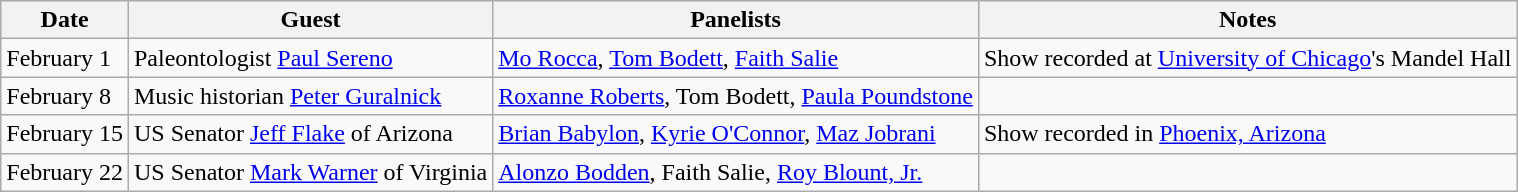<table class="wikitable">
<tr>
<th>Date</th>
<th>Guest</th>
<th>Panelists</th>
<th>Notes</th>
</tr>
<tr>
<td>February 1</td>
<td>Paleontologist <a href='#'>Paul Sereno</a></td>
<td><a href='#'>Mo Rocca</a>, <a href='#'>Tom Bodett</a>, <a href='#'>Faith Salie</a></td>
<td>Show recorded at <a href='#'>University of Chicago</a>'s Mandel Hall</td>
</tr>
<tr>
<td>February 8</td>
<td>Music historian <a href='#'>Peter Guralnick</a></td>
<td><a href='#'>Roxanne Roberts</a>, Tom Bodett, <a href='#'>Paula Poundstone</a></td>
<td></td>
</tr>
<tr>
<td>February 15</td>
<td>US Senator <a href='#'>Jeff Flake</a> of Arizona</td>
<td><a href='#'>Brian Babylon</a>, <a href='#'>Kyrie O'Connor</a>, <a href='#'>Maz Jobrani</a></td>
<td>Show recorded in <a href='#'>Phoenix, Arizona</a></td>
</tr>
<tr>
<td>February 22</td>
<td>US Senator <a href='#'>Mark Warner</a> of Virginia</td>
<td><a href='#'>Alonzo Bodden</a>, Faith Salie, <a href='#'>Roy Blount, Jr.</a></td>
<td></td>
</tr>
</table>
